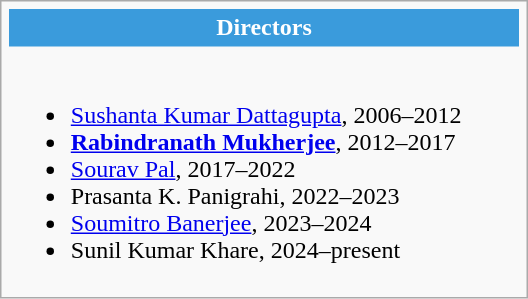<table class="infobox" style="width:22em;">
<tr>
<th style="white-space: nowrap; background:#3A9BDC; text-align:center;;color:white;padding:.2em;">Directors</th>
</tr>
<tr>
<td style="text-align: left;"><br><ul><li><a href='#'>Sushanta Kumar Dattagupta</a>, 2006–2012</li><li><strong><a href='#'>Rabindranath Mukherjee</a></strong>, 2012–2017</li><li><a href='#'>Sourav Pal</a>, 2017–2022</li><li>Prasanta K. Panigrahi, 2022–2023</li><li><a href='#'>Soumitro Banerjee</a>, 2023–2024</li><li>Sunil Kumar Khare, 2024–present</li></ul></td>
</tr>
</table>
